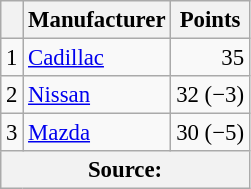<table class="wikitable" style="font-size: 95%;">
<tr>
<th scope="col"></th>
<th scope="col">Manufacturer</th>
<th scope="col">Points</th>
</tr>
<tr>
<td align=center>1</td>
<td> <a href='#'>Cadillac</a></td>
<td align=right>35</td>
</tr>
<tr>
<td align=center>2</td>
<td> <a href='#'>Nissan</a></td>
<td align=right>32 (−3)</td>
</tr>
<tr>
<td align=center>3</td>
<td> <a href='#'>Mazda</a></td>
<td align=right>30 (−5)</td>
</tr>
<tr>
<th colspan=4>Source:</th>
</tr>
</table>
